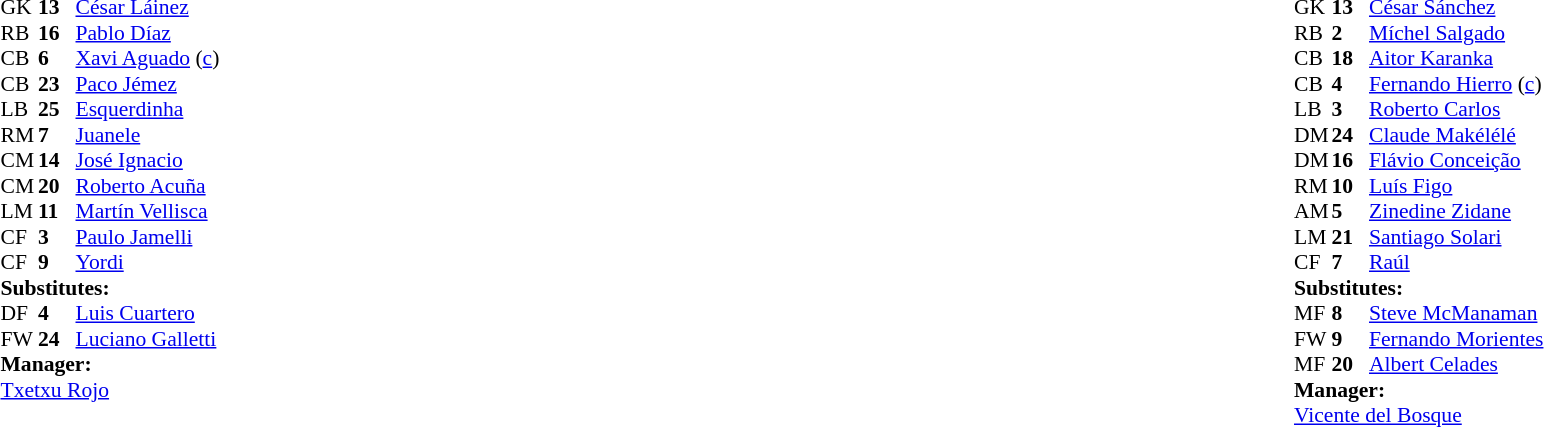<table width="100%">
<tr>
<td valign="top" width="50%"><br><table style="font-size: 90%" cellspacing="0" cellpadding="0">
<tr>
<td colspan="4"></td>
</tr>
<tr>
<th width="25"></th>
<th width="25"></th>
</tr>
<tr>
<td>GK</td>
<td><strong>13</strong></td>
<td> <a href='#'>César Láinez</a></td>
</tr>
<tr>
<td>RB</td>
<td><strong>16</strong></td>
<td> <a href='#'>Pablo Díaz</a></td>
<td></td>
<td></td>
</tr>
<tr>
<td>CB</td>
<td><strong>6</strong></td>
<td> <a href='#'>Xavi Aguado</a> (<a href='#'>c</a>)</td>
</tr>
<tr>
<td>CB</td>
<td><strong>23</strong></td>
<td> <a href='#'>Paco Jémez</a></td>
</tr>
<tr>
<td>LB</td>
<td><strong>25</strong></td>
<td> <a href='#'>Esquerdinha</a></td>
</tr>
<tr>
<td>RM</td>
<td><strong>7</strong></td>
<td> <a href='#'>Juanele</a></td>
</tr>
<tr>
<td>CM</td>
<td><strong>14</strong></td>
<td> <a href='#'>José Ignacio</a></td>
</tr>
<tr>
<td>CM</td>
<td><strong>20</strong></td>
<td> <a href='#'>Roberto Acuña</a></td>
</tr>
<tr>
<td>LM</td>
<td><strong>11</strong></td>
<td> <a href='#'>Martín Vellisca</a></td>
<td></td>
<td></td>
</tr>
<tr>
<td>CF</td>
<td><strong>3</strong></td>
<td> <a href='#'>Paulo Jamelli</a></td>
</tr>
<tr>
<td>CF</td>
<td><strong>9</strong></td>
<td> <a href='#'>Yordi</a></td>
</tr>
<tr>
<td colspan=4><strong>Substitutes:</strong></td>
</tr>
<tr>
<td>DF</td>
<td><strong>4</strong></td>
<td> <a href='#'>Luis Cuartero</a></td>
<td></td>
<td></td>
</tr>
<tr>
<td>FW</td>
<td><strong>24</strong></td>
<td> <a href='#'>Luciano Galletti</a></td>
<td></td>
<td></td>
</tr>
<tr>
<td colspan=4><strong>Manager:</strong></td>
</tr>
<tr>
<td colspan="4"> <a href='#'>Txetxu Rojo</a></td>
</tr>
</table>
</td>
<td valign="top"></td>
<td valign="top" width="50%"><br><table style="font-size: 90%" cellspacing="0" cellpadding="0" align=center>
<tr>
<td colspan="4"></td>
</tr>
<tr>
<th width="25"></th>
<th width="25"></th>
</tr>
<tr>
<td>GK</td>
<td><strong>13</strong></td>
<td> <a href='#'>César Sánchez</a></td>
</tr>
<tr>
<td>RB</td>
<td><strong>2</strong></td>
<td> <a href='#'>Míchel Salgado</a></td>
</tr>
<tr>
<td>CB</td>
<td><strong>18</strong></td>
<td> <a href='#'>Aitor Karanka</a></td>
</tr>
<tr>
<td>CB</td>
<td><strong>4</strong></td>
<td> <a href='#'>Fernando Hierro</a> (<a href='#'>c</a>)</td>
</tr>
<tr>
<td>LB</td>
<td><strong>3</strong></td>
<td> <a href='#'>Roberto Carlos</a></td>
</tr>
<tr>
<td>DM</td>
<td><strong>24</strong></td>
<td> <a href='#'>Claude Makélélé</a></td>
</tr>
<tr>
<td>DM</td>
<td><strong>16</strong></td>
<td> <a href='#'>Flávio Conceição</a></td>
</tr>
<tr>
<td>RM</td>
<td><strong>10</strong></td>
<td> <a href='#'>Luís Figo</a></td>
<td></td>
<td></td>
</tr>
<tr>
<td>AM</td>
<td><strong>5</strong></td>
<td> <a href='#'>Zinedine Zidane</a></td>
<td></td>
<td></td>
</tr>
<tr>
<td>LM</td>
<td><strong>21</strong></td>
<td> <a href='#'>Santiago Solari</a></td>
<td></td>
<td></td>
</tr>
<tr>
<td>CF</td>
<td><strong>7</strong></td>
<td> <a href='#'>Raúl</a></td>
</tr>
<tr>
<td colspan=4><strong>Substitutes:</strong></td>
</tr>
<tr>
<td>MF</td>
<td><strong>8</strong></td>
<td> <a href='#'>Steve McManaman</a></td>
<td></td>
<td></td>
</tr>
<tr>
<td>FW</td>
<td><strong>9</strong></td>
<td> <a href='#'>Fernando Morientes</a></td>
<td></td>
<td></td>
</tr>
<tr>
<td>MF</td>
<td><strong>20</strong></td>
<td> <a href='#'>Albert Celades</a></td>
<td></td>
<td></td>
</tr>
<tr>
<td colspan=4><strong>Manager:</strong></td>
</tr>
<tr>
<td colspan="4"> <a href='#'>Vicente del Bosque</a></td>
</tr>
</table>
</td>
</tr>
</table>
